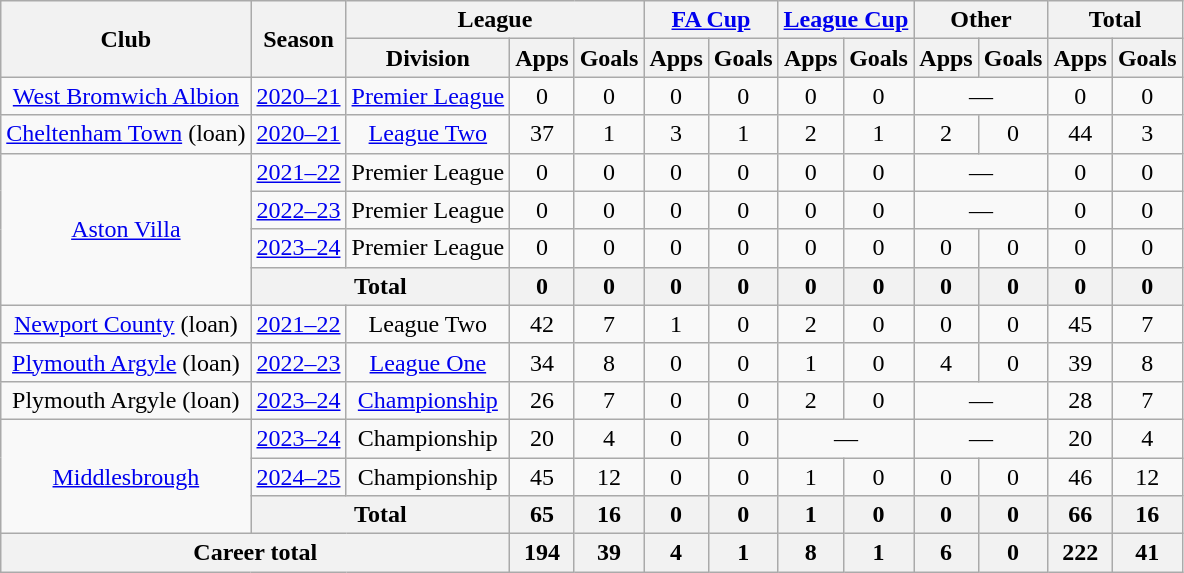<table class="wikitable" style="text-align:center">
<tr>
<th rowspan="2">Club</th>
<th rowspan="2">Season</th>
<th colspan="3">League</th>
<th colspan="2"><a href='#'>FA Cup</a></th>
<th colspan="2"><a href='#'>League Cup</a></th>
<th colspan="2">Other</th>
<th colspan="2">Total</th>
</tr>
<tr>
<th>Division</th>
<th>Apps</th>
<th>Goals</th>
<th>Apps</th>
<th>Goals</th>
<th>Apps</th>
<th>Goals</th>
<th>Apps</th>
<th>Goals</th>
<th>Apps</th>
<th>Goals</th>
</tr>
<tr>
<td><a href='#'>West Bromwich Albion</a></td>
<td><a href='#'>2020–21</a></td>
<td><a href='#'>Premier League</a></td>
<td>0</td>
<td>0</td>
<td>0</td>
<td>0</td>
<td>0</td>
<td>0</td>
<td colspan="2">—</td>
<td>0</td>
<td>0</td>
</tr>
<tr>
<td><a href='#'>Cheltenham Town</a> (loan)</td>
<td><a href='#'>2020–21</a></td>
<td><a href='#'>League Two</a></td>
<td>37</td>
<td>1</td>
<td>3</td>
<td>1</td>
<td>2</td>
<td>1</td>
<td>2</td>
<td>0</td>
<td>44</td>
<td>3</td>
</tr>
<tr>
<td rowspan="4"><a href='#'>Aston Villa</a></td>
<td><a href='#'>2021–22</a></td>
<td>Premier League</td>
<td>0</td>
<td>0</td>
<td>0</td>
<td>0</td>
<td>0</td>
<td>0</td>
<td colspan="2">—</td>
<td>0</td>
<td>0</td>
</tr>
<tr>
<td><a href='#'>2022–23</a></td>
<td>Premier League</td>
<td>0</td>
<td>0</td>
<td>0</td>
<td>0</td>
<td>0</td>
<td>0</td>
<td colspan="2">—</td>
<td>0</td>
<td>0</td>
</tr>
<tr>
<td><a href='#'>2023–24</a></td>
<td>Premier League</td>
<td>0</td>
<td>0</td>
<td>0</td>
<td>0</td>
<td>0</td>
<td>0</td>
<td>0</td>
<td>0</td>
<td>0</td>
<td>0</td>
</tr>
<tr>
<th colspan="2">Total</th>
<th>0</th>
<th>0</th>
<th>0</th>
<th>0</th>
<th>0</th>
<th>0</th>
<th>0</th>
<th>0</th>
<th>0</th>
<th>0</th>
</tr>
<tr>
<td><a href='#'>Newport County</a> (loan)</td>
<td><a href='#'>2021–22</a></td>
<td>League Two</td>
<td>42</td>
<td>7</td>
<td>1</td>
<td>0</td>
<td>2</td>
<td>0</td>
<td>0</td>
<td>0</td>
<td>45</td>
<td>7</td>
</tr>
<tr>
<td><a href='#'>Plymouth Argyle</a> (loan)</td>
<td><a href='#'>2022–23</a></td>
<td><a href='#'>League One</a></td>
<td>34</td>
<td>8</td>
<td>0</td>
<td>0</td>
<td>1</td>
<td>0</td>
<td>4</td>
<td>0</td>
<td>39</td>
<td>8</td>
</tr>
<tr>
<td>Plymouth Argyle (loan)</td>
<td><a href='#'>2023–24</a></td>
<td><a href='#'>Championship</a></td>
<td>26</td>
<td>7</td>
<td>0</td>
<td>0</td>
<td>2</td>
<td>0</td>
<td colspan="2">—</td>
<td>28</td>
<td>7</td>
</tr>
<tr>
<td rowspan=3><a href='#'>Middlesbrough</a></td>
<td><a href='#'>2023–24</a></td>
<td>Championship</td>
<td>20</td>
<td>4</td>
<td>0</td>
<td>0</td>
<td colspan="2">—</td>
<td colspan="2">—</td>
<td>20</td>
<td>4</td>
</tr>
<tr>
<td><a href='#'>2024–25</a></td>
<td>Championship</td>
<td>45</td>
<td>12</td>
<td>0</td>
<td>0</td>
<td>1</td>
<td>0</td>
<td>0</td>
<td>0</td>
<td>46</td>
<td>12</td>
</tr>
<tr>
<th colspan="2">Total</th>
<th>65</th>
<th>16</th>
<th>0</th>
<th>0</th>
<th>1</th>
<th>0</th>
<th>0</th>
<th>0</th>
<th>66</th>
<th>16</th>
</tr>
<tr>
<th colspan="3">Career total</th>
<th>194</th>
<th>39</th>
<th>4</th>
<th>1</th>
<th>8</th>
<th>1</th>
<th>6</th>
<th>0</th>
<th>222</th>
<th>41</th>
</tr>
</table>
